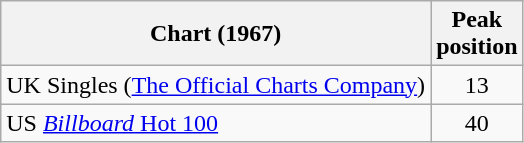<table class="wikitable sortable">
<tr>
<th>Chart (1967)</th>
<th>Peak<br>position</th>
</tr>
<tr>
<td>UK Singles (<a href='#'>The Official Charts Company</a>)</td>
<td align="center">13</td>
</tr>
<tr>
<td align="left">US <a href='#'><em>Billboard</em> Hot 100</a></td>
<td align="center">40</td>
</tr>
</table>
